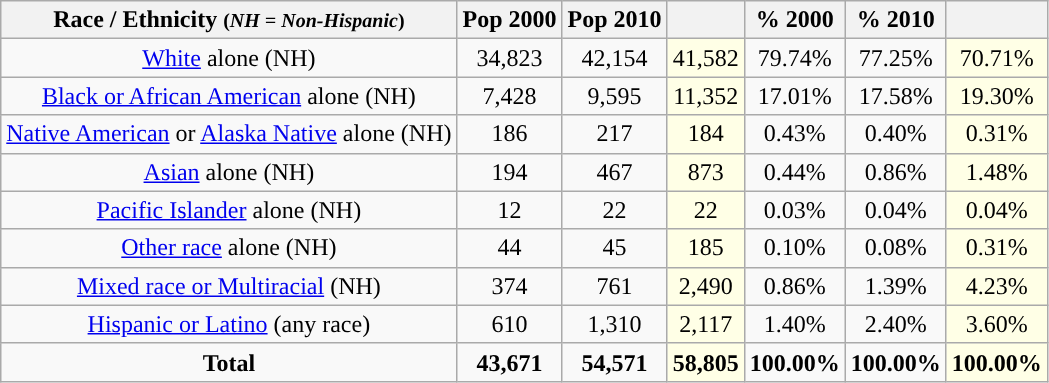<table class="wikitable" style="text-align:center;">
<tr>
<th>Race / Ethnicity <small>(<em>NH = Non-Hispanic</em>)</small></th>
<th>Pop 2000</th>
<th>Pop 2010</th>
<th></th>
<th>% 2000</th>
<th>% 2010</th>
<th></th>
</tr>
<tr>
<td><a href='#'>White</a> alone (NH)</td>
<td>34,823</td>
<td>42,154</td>
<td style='background: #ffffe6;'>41,582</td>
<td>79.74%</td>
<td>77.25%</td>
<td style='background: #ffffe6;'>70.71%</td>
</tr>
<tr>
<td><a href='#'>Black or African American</a> alone (NH)</td>
<td>7,428</td>
<td>9,595</td>
<td style='background: #ffffe6;'>11,352</td>
<td>17.01%</td>
<td>17.58%</td>
<td style='background: #ffffe6;'>19.30%</td>
</tr>
<tr>
<td><a href='#'>Native American</a> or <a href='#'>Alaska Native</a> alone (NH)</td>
<td>186</td>
<td>217</td>
<td style='background: #ffffe6;'>184</td>
<td>0.43%</td>
<td>0.40%</td>
<td style='background: #ffffe6;'>0.31%</td>
</tr>
<tr>
<td><a href='#'>Asian</a> alone (NH)</td>
<td>194</td>
<td>467</td>
<td style='background: #ffffe6;'>873</td>
<td>0.44%</td>
<td>0.86%</td>
<td style='background: #ffffe6;'>1.48%</td>
</tr>
<tr>
<td><a href='#'>Pacific Islander</a> alone (NH)</td>
<td>12</td>
<td>22</td>
<td style='background: #ffffe6;'>22</td>
<td>0.03%</td>
<td>0.04%</td>
<td style='background: #ffffe6;'>0.04%</td>
</tr>
<tr>
<td><a href='#'>Other race</a> alone (NH)</td>
<td>44</td>
<td>45</td>
<td style='background: #ffffe6;'>185</td>
<td>0.10%</td>
<td>0.08%</td>
<td style='background: #ffffe6;'>0.31%</td>
</tr>
<tr>
<td><a href='#'>Mixed race or Multiracial</a> (NH)</td>
<td>374</td>
<td>761</td>
<td style='background: #ffffe6;'>2,490</td>
<td>0.86%</td>
<td>1.39%</td>
<td style='background: #ffffe6;'>4.23%</td>
</tr>
<tr>
<td><a href='#'>Hispanic or Latino</a> (any race)</td>
<td>610</td>
<td>1,310</td>
<td style='background: #ffffe6;'>2,117</td>
<td>1.40%</td>
<td>2.40%</td>
<td style='background: #ffffe6;'>3.60%</td>
</tr>
<tr>
<td><strong>Total</strong></td>
<td><strong>43,671</strong></td>
<td><strong>54,571</strong></td>
<td style='background: #ffffe6;'><strong>58,805</strong></td>
<td><strong>100.00%</strong></td>
<td><strong>100.00%</strong></td>
<td style='background: #ffffe6;'><strong>100.00%</strong></td>
</tr>
</table>
